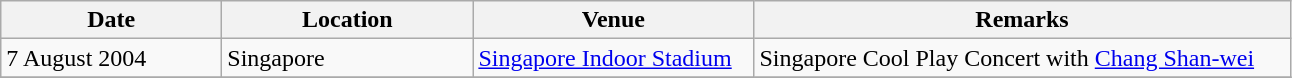<table class="wikitable">
<tr>
<th width="140px">Date</th>
<th width="160px">Location</th>
<th width="180px">Venue</th>
<th width="350px">Remarks</th>
</tr>
<tr>
<td>7 August 2004</td>
<td>Singapore</td>
<td><a href='#'>Singapore Indoor Stadium</a></td>
<td>Singapore Cool Play Concert with <a href='#'>Chang Shan-wei</a></td>
</tr>
<tr>
</tr>
</table>
